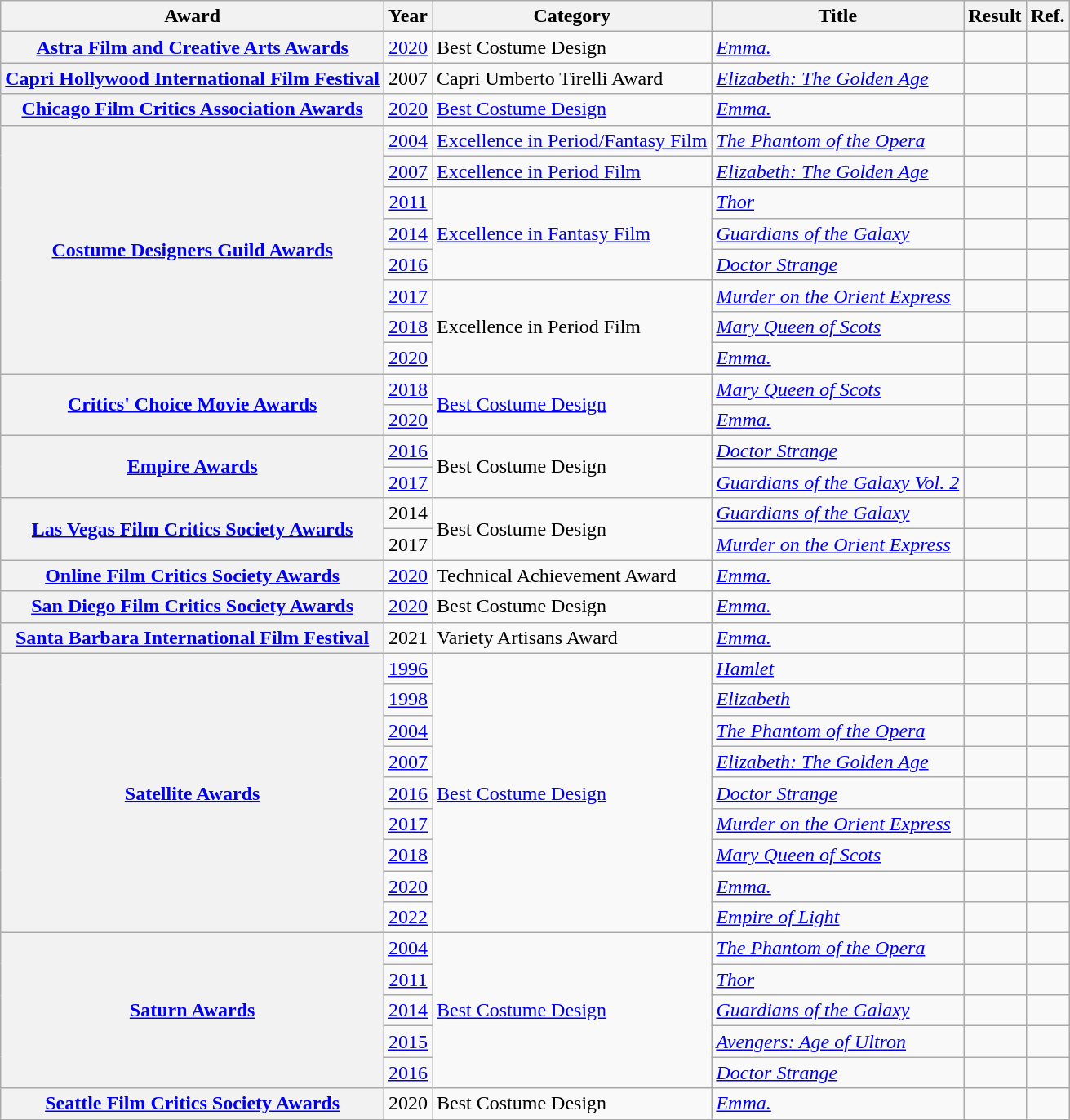<table class="wikitable sortable">
<tr>
<th scope="col">Award</th>
<th scope="col">Year</th>
<th scope="col">Category</th>
<th scope="col">Title</th>
<th scope="col">Result</th>
<th>Ref.</th>
</tr>
<tr>
<th scope="row" style="text-align:center;"><a href='#'>Astra Film and Creative Arts Awards</a></th>
<td style="text-align:center;"><a href='#'>2020</a></td>
<td>Best Costume Design</td>
<td><em><a href='#'>Emma.</a></em></td>
<td></td>
<td style="text-align:center;"></td>
</tr>
<tr>
<th scope="row" style="text-align:center;"><a href='#'>Capri Hollywood International Film Festival</a></th>
<td style="text-align:center;">2007</td>
<td>Capri Umberto Tirelli Award</td>
<td><em><a href='#'>Elizabeth: The Golden Age</a></em></td>
<td></td>
<td style="text-align:center;"></td>
</tr>
<tr>
<th scope="row" style="text-align:center;"><a href='#'>Chicago Film Critics Association Awards</a></th>
<td style="text-align:center;"><a href='#'>2020</a></td>
<td><a href='#'>Best Costume Design</a></td>
<td><em><a href='#'>Emma.</a></em></td>
<td></td>
<td style="text-align:center;"></td>
</tr>
<tr>
<th rowspan="8" scope="row" style="text-align:center;"><a href='#'>Costume Designers Guild Awards</a></th>
<td style="text-align:center;"><a href='#'>2004</a></td>
<td><a href='#'>Excellence in Period/Fantasy Film</a></td>
<td><em><a href='#'>The Phantom of the Opera</a></em></td>
<td></td>
<td style="text-align:center;"></td>
</tr>
<tr>
<td style="text-align:center;"><a href='#'>2007</a></td>
<td><a href='#'>Excellence in Period Film</a></td>
<td><em><a href='#'>Elizabeth: The Golden Age</a></em></td>
<td></td>
<td style="text-align:center;"></td>
</tr>
<tr>
<td style="text-align:center;"><a href='#'>2011</a></td>
<td rowspan="3"><a href='#'>Excellence in Fantasy Film</a></td>
<td><em><a href='#'>Thor</a></em></td>
<td></td>
<td style="text-align:center;"></td>
</tr>
<tr>
<td style="text-align:center;"><a href='#'>2014</a></td>
<td><em><a href='#'>Guardians of the Galaxy</a></em></td>
<td></td>
<td style="text-align:center;"></td>
</tr>
<tr>
<td style="text-align:center;"><a href='#'>2016</a></td>
<td><em><a href='#'>Doctor Strange</a></em></td>
<td></td>
<td style="text-align:center;"></td>
</tr>
<tr>
<td style="text-align:center;"><a href='#'>2017</a></td>
<td rowspan="3">Excellence in Period Film</td>
<td><em><a href='#'>Murder on the Orient Express</a></em></td>
<td></td>
<td style="text-align:center;"></td>
</tr>
<tr>
<td style="text-align:center;"><a href='#'>2018</a></td>
<td><em><a href='#'>Mary Queen of Scots</a></em></td>
<td></td>
<td style="text-align:center;"></td>
</tr>
<tr>
<td style="text-align:center;"><a href='#'>2020</a></td>
<td><em><a href='#'>Emma.</a></em></td>
<td></td>
<td style="text-align:center;"></td>
</tr>
<tr>
<th rowspan="2" scope="row" style="text-align:center;"><a href='#'>Critics' Choice Movie Awards</a></th>
<td style="text-align:center;"><a href='#'>2018</a></td>
<td rowspan="2"><a href='#'>Best Costume Design</a></td>
<td><em><a href='#'>Mary Queen of Scots</a></em></td>
<td></td>
<td style="text-align:center;"></td>
</tr>
<tr>
<td style="text-align:center;"><a href='#'>2020</a></td>
<td><em><a href='#'>Emma.</a></em></td>
<td></td>
<td style="text-align:center;"></td>
</tr>
<tr>
<th rowspan="2" scope="row" style="text-align:center;"><a href='#'>Empire Awards</a></th>
<td style="text-align:center;"><a href='#'>2016</a></td>
<td rowspan="2">Best Costume Design</td>
<td><em><a href='#'>Doctor Strange</a></em></td>
<td></td>
<td style="text-align:center;"></td>
</tr>
<tr>
<td style="text-align:center;"><a href='#'>2017</a></td>
<td><em><a href='#'>Guardians of the Galaxy Vol. 2</a></em></td>
<td></td>
<td style="text-align:center;"></td>
</tr>
<tr>
<th rowspan="2" scope="row" style="text-align:center;"><a href='#'>Las Vegas Film Critics Society Awards</a></th>
<td style="text-align:center;">2014</td>
<td rowspan="2">Best Costume Design</td>
<td><em><a href='#'>Guardians of the Galaxy</a></em></td>
<td></td>
<td style="text-align:center;"></td>
</tr>
<tr>
<td style="text-align:center;">2017</td>
<td><em><a href='#'>Murder on the Orient Express</a></em></td>
<td></td>
<td style="text-align:center;"></td>
</tr>
<tr>
<th scope="row" style="text-align:center;"><a href='#'>Online Film Critics Society Awards</a></th>
<td style="text-align:center;"><a href='#'>2020</a></td>
<td>Technical Achievement Award</td>
<td><em><a href='#'>Emma.</a></em> <br> </td>
<td></td>
<td style="text-align:center;"></td>
</tr>
<tr>
<th scope="row" style="text-align:center;"><a href='#'>San Diego Film Critics Society Awards</a></th>
<td style="text-align:center;"><a href='#'>2020</a></td>
<td>Best Costume Design</td>
<td><em><a href='#'>Emma.</a></em></td>
<td></td>
<td style="text-align:center;"></td>
</tr>
<tr>
<th scope="row" style="text-align:center;"><a href='#'>Santa Barbara International Film Festival</a></th>
<td style="text-align:center;">2021</td>
<td>Variety Artisans Award</td>
<td><em><a href='#'>Emma.</a></em> <br> </td>
<td></td>
<td style="text-align:center;"></td>
</tr>
<tr>
<th rowspan="9" scope="row" style="text-align:center;"><a href='#'>Satellite Awards</a></th>
<td style="text-align:center;"><a href='#'>1996</a></td>
<td rowspan="9"><a href='#'>Best Costume Design</a></td>
<td><em><a href='#'>Hamlet</a></em></td>
<td></td>
<td style="text-align:center;"></td>
</tr>
<tr>
<td style="text-align:center;"><a href='#'>1998</a></td>
<td><em><a href='#'>Elizabeth</a></em></td>
<td></td>
<td style="text-align:center;"></td>
</tr>
<tr>
<td style="text-align:center;"><a href='#'>2004</a></td>
<td><em><a href='#'>The Phantom of the Opera</a></em></td>
<td></td>
<td style="text-align:center;"></td>
</tr>
<tr>
<td style="text-align:center;"><a href='#'>2007</a></td>
<td><em><a href='#'>Elizabeth: The Golden Age</a></em></td>
<td></td>
<td style="text-align:center;"></td>
</tr>
<tr>
<td style="text-align:center;"><a href='#'>2016</a></td>
<td><em><a href='#'>Doctor Strange</a></em></td>
<td></td>
<td style="text-align:center;"></td>
</tr>
<tr>
<td style="text-align:center;"><a href='#'>2017</a></td>
<td><em><a href='#'>Murder on the Orient Express</a></em></td>
<td></td>
<td style="text-align:center;"></td>
</tr>
<tr>
<td style="text-align:center;"><a href='#'>2018</a></td>
<td><em><a href='#'>Mary Queen of Scots</a></em></td>
<td></td>
<td style="text-align:center;"></td>
</tr>
<tr>
<td style="text-align:center;"><a href='#'>2020</a></td>
<td><em><a href='#'>Emma.</a></em></td>
<td></td>
<td style="text-align:center;"></td>
</tr>
<tr>
<td style="text-align:center;"><a href='#'>2022</a></td>
<td><em><a href='#'>Empire of Light</a></em></td>
<td></td>
<td style="text-align:center;"></td>
</tr>
<tr>
<th rowspan="5" scope="row" style="text-align:center;"><a href='#'>Saturn Awards</a></th>
<td style="text-align:center;"><a href='#'>2004</a></td>
<td rowspan="5"><a href='#'>Best Costume Design</a></td>
<td><em><a href='#'>The Phantom of the Opera</a></em></td>
<td></td>
<td style="text-align:center;"></td>
</tr>
<tr>
<td style="text-align:center;"><a href='#'>2011</a></td>
<td><em><a href='#'>Thor</a></em></td>
<td></td>
<td style="text-align:center;"></td>
</tr>
<tr>
<td style="text-align:center;"><a href='#'>2014</a></td>
<td><em><a href='#'>Guardians of the Galaxy</a></em></td>
<td></td>
<td style="text-align:center;"></td>
</tr>
<tr>
<td style="text-align:center;"><a href='#'>2015</a></td>
<td><em><a href='#'>Avengers: Age of Ultron</a></em></td>
<td></td>
<td style="text-align:center;"></td>
</tr>
<tr>
<td style="text-align:center;"><a href='#'>2016</a></td>
<td><em><a href='#'>Doctor Strange</a></em></td>
<td></td>
<td style="text-align:center;"></td>
</tr>
<tr>
<th scope="row" style="text-align:center;"><a href='#'>Seattle Film Critics Society Awards</a></th>
<td style="text-align:center;">2020</td>
<td>Best Costume Design</td>
<td><em><a href='#'>Emma.</a></em></td>
<td></td>
<td style="text-align:center;"></td>
</tr>
</table>
